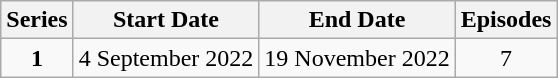<table class="wikitable" style="text-align:center;">
<tr>
<th>Series</th>
<th>Start Date</th>
<th>End Date</th>
<th>Episodes</th>
</tr>
<tr>
<td><strong>1</strong></td>
<td>4 September 2022</td>
<td>19 November 2022</td>
<td>7</td>
</tr>
</table>
